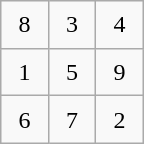<table class="wikitable" style="margin-left:auto;margin-right:auto;text-align:center;width:6em;height:6em;table-layout:fixed;">
<tr>
<td>8</td>
<td>3</td>
<td>4</td>
</tr>
<tr>
<td>1</td>
<td>5</td>
<td>9</td>
</tr>
<tr>
<td>6</td>
<td>7</td>
<td>2</td>
</tr>
</table>
